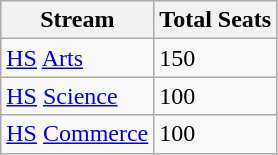<table class="wikitable">
<tr>
<th>Stream</th>
<th>Total Seats</th>
</tr>
<tr>
<td><a href='#'>HS</a> <a href='#'>Arts</a></td>
<td>150</td>
</tr>
<tr>
<td><a href='#'>HS</a> <a href='#'>Science</a></td>
<td>100</td>
</tr>
<tr>
<td><a href='#'>HS</a> <a href='#'>Commerce</a></td>
<td>100</td>
</tr>
</table>
